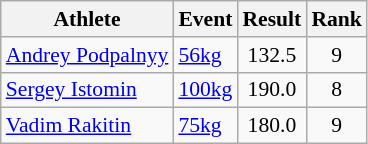<table class=wikitable style="font-size:90%">
<tr>
<th>Athlete</th>
<th>Event</th>
<th>Result</th>
<th>Rank</th>
</tr>
<tr>
<td><a href='#'>Andrey Podpalnyy</a></td>
<td><a href='#'>56kg</a></td>
<td style="text-align:center;">132.5</td>
<td style="text-align:center;">9</td>
</tr>
<tr>
<td><a href='#'>Sergey Istomin</a></td>
<td><a href='#'>100kg</a></td>
<td style="text-align:center;">190.0</td>
<td style="text-align:center;">8</td>
</tr>
<tr>
<td><a href='#'>Vadim Rakitin</a></td>
<td><a href='#'>75kg</a></td>
<td style="text-align:center;">180.0</td>
<td style="text-align:center;">9</td>
</tr>
</table>
